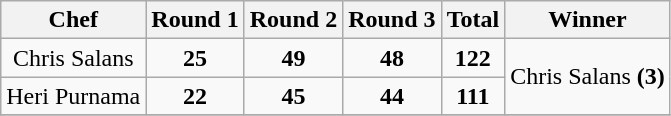<table class="wikitable"  style="float:left; margin:auto; text-align:center;">
<tr>
<th>Chef</th>
<th>Round 1</th>
<th>Round 2</th>
<th>Round 3</th>
<th>Total</th>
<th>Winner</th>
</tr>
<tr>
<td>Chris Salans</td>
<td><strong>25</strong></td>
<td><strong>49</strong></td>
<td><strong>48</strong></td>
<td><strong>122</strong></td>
<td rowspan=2>Chris Salans <strong>(3)</strong></td>
</tr>
<tr>
<td>Heri Purnama</td>
<td><strong>22</strong></td>
<td><strong>45</strong></td>
<td><strong>44</strong></td>
<td><strong>111</strong></td>
</tr>
<tr>
</tr>
</table>
